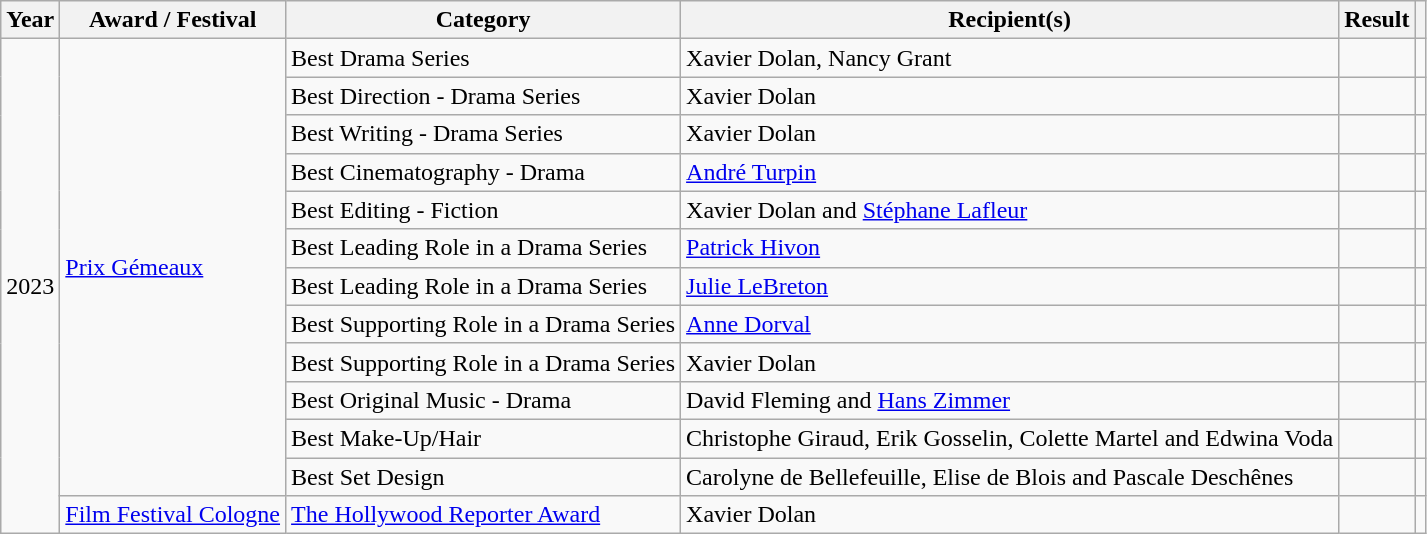<table class="wikitable sortable">
<tr>
<th>Year</th>
<th>Award / Festival</th>
<th>Category</th>
<th>Recipient(s)</th>
<th>Result</th>
<th></th>
</tr>
<tr>
<td rowspan=13>2023</td>
<td rowspan=12><a href='#'>Prix Gémeaux</a></td>
<td>Best Drama Series</td>
<td>Xavier Dolan, Nancy Grant</td>
<td></td>
<td></td>
</tr>
<tr>
<td>Best Direction - Drama Series</td>
<td>Xavier Dolan</td>
<td></td>
<td></td>
</tr>
<tr>
<td>Best Writing - Drama Series</td>
<td>Xavier Dolan</td>
<td></td>
<td></td>
</tr>
<tr>
<td>Best Cinematography - Drama</td>
<td><a href='#'>André Turpin</a></td>
<td></td>
<td></td>
</tr>
<tr>
<td>Best Editing - Fiction</td>
<td>Xavier Dolan and <a href='#'>Stéphane Lafleur</a></td>
<td></td>
<td></td>
</tr>
<tr>
<td>Best Leading Role in a Drama Series</td>
<td><a href='#'>Patrick Hivon</a></td>
<td></td>
<td></td>
</tr>
<tr>
<td>Best Leading Role in a Drama Series</td>
<td><a href='#'>Julie LeBreton</a></td>
<td></td>
<td></td>
</tr>
<tr>
<td>Best Supporting Role in a Drama Series</td>
<td><a href='#'>Anne Dorval</a></td>
<td></td>
<td></td>
</tr>
<tr>
<td>Best Supporting Role in a Drama Series</td>
<td>Xavier Dolan</td>
<td></td>
<td></td>
</tr>
<tr>
<td>Best Original Music - Drama</td>
<td>David Fleming and <a href='#'>Hans Zimmer</a></td>
<td></td>
<td></td>
</tr>
<tr>
<td>Best Make-Up/Hair</td>
<td>Christophe Giraud, Erik Gosselin, Colette Martel and Edwina Voda</td>
<td></td>
<td></td>
</tr>
<tr>
<td>Best Set Design</td>
<td>Carolyne de Bellefeuille, Elise de Blois and Pascale Deschênes</td>
<td></td>
<td></td>
</tr>
<tr>
<td><a href='#'>Film Festival Cologne</a></td>
<td><a href='#'>The Hollywood Reporter Award</a></td>
<td>Xavier Dolan</td>
<td></td>
<td></td>
</tr>
</table>
